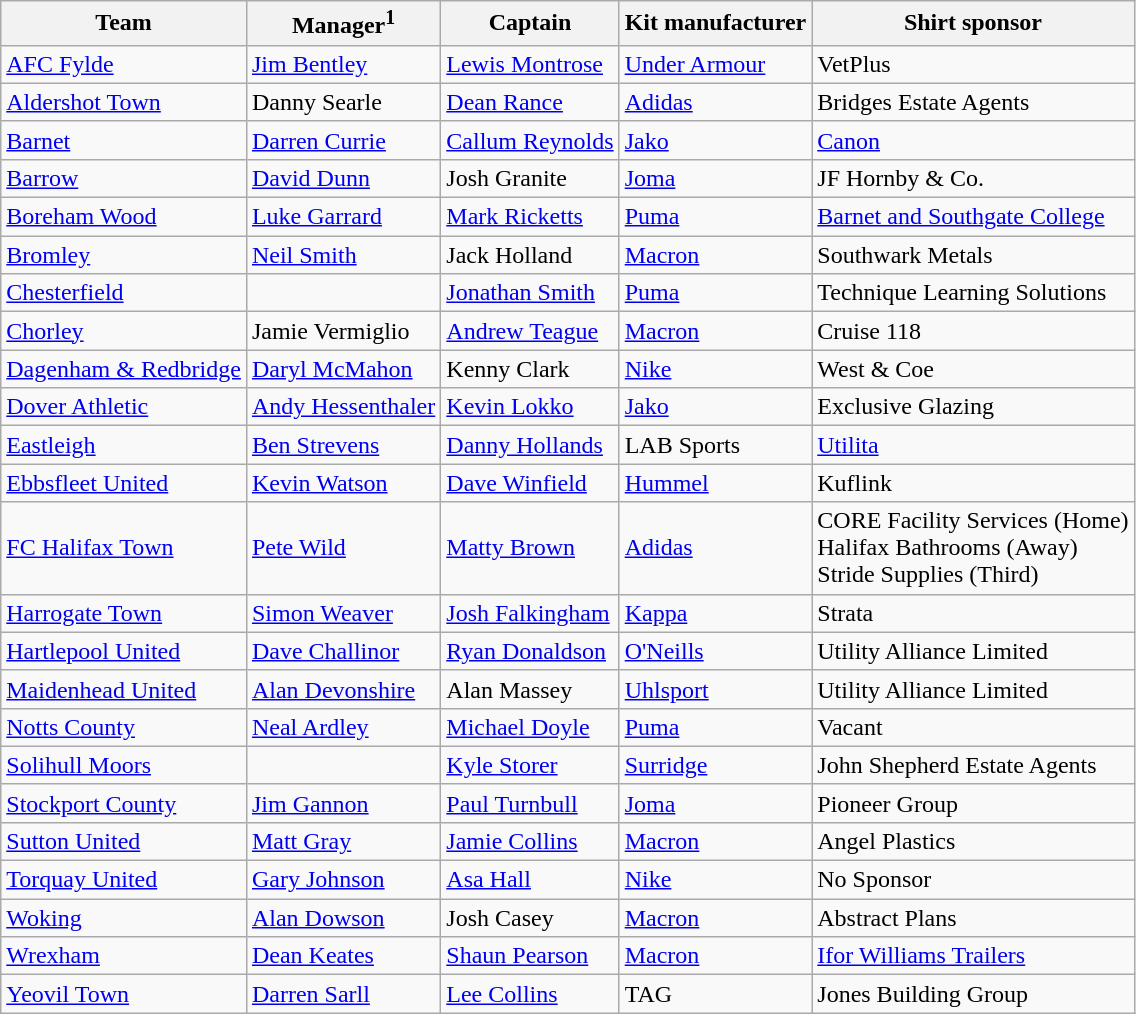<table class="wikitable sortable" style="text-align: left;">
<tr>
<th>Team</th>
<th>Manager<sup>1</sup></th>
<th>Captain</th>
<th>Kit manufacturer</th>
<th>Shirt sponsor</th>
</tr>
<tr>
<td><a href='#'>AFC Fylde</a></td>
<td><a href='#'>Jim Bentley</a></td>
<td><a href='#'>Lewis Montrose</a></td>
<td><a href='#'>Under Armour</a></td>
<td>VetPlus</td>
</tr>
<tr>
<td><a href='#'>Aldershot Town</a></td>
<td>Danny Searle</td>
<td><a href='#'>Dean Rance</a></td>
<td><a href='#'>Adidas</a></td>
<td>Bridges Estate Agents</td>
</tr>
<tr>
<td><a href='#'>Barnet</a></td>
<td><a href='#'>Darren Currie</a></td>
<td><a href='#'>Callum Reynolds</a></td>
<td><a href='#'>Jako</a></td>
<td><a href='#'>Canon</a></td>
</tr>
<tr>
<td><a href='#'>Barrow</a></td>
<td><a href='#'>David Dunn</a></td>
<td>Josh Granite</td>
<td><a href='#'>Joma</a></td>
<td>JF Hornby & Co.</td>
</tr>
<tr>
<td><a href='#'>Boreham Wood</a></td>
<td><a href='#'>Luke Garrard</a></td>
<td><a href='#'>Mark Ricketts</a></td>
<td><a href='#'>Puma</a></td>
<td><a href='#'>Barnet and Southgate College</a></td>
</tr>
<tr>
<td><a href='#'>Bromley</a></td>
<td><a href='#'>Neil Smith</a></td>
<td>Jack Holland</td>
<td><a href='#'>Macron</a></td>
<td>Southwark Metals</td>
</tr>
<tr>
<td><a href='#'>Chesterfield</a></td>
<td></td>
<td><a href='#'>Jonathan Smith</a></td>
<td><a href='#'>Puma</a></td>
<td>Technique Learning Solutions</td>
</tr>
<tr>
<td><a href='#'>Chorley</a></td>
<td>Jamie Vermiglio</td>
<td><a href='#'>Andrew Teague</a></td>
<td><a href='#'>Macron</a></td>
<td>Cruise 118</td>
</tr>
<tr>
<td><a href='#'>Dagenham & Redbridge</a></td>
<td><a href='#'>Daryl McMahon</a></td>
<td>Kenny Clark</td>
<td><a href='#'>Nike</a></td>
<td>West & Coe</td>
</tr>
<tr>
<td><a href='#'>Dover Athletic</a></td>
<td><a href='#'>Andy Hessenthaler</a></td>
<td><a href='#'>Kevin Lokko</a></td>
<td><a href='#'>Jako</a></td>
<td>Exclusive Glazing</td>
</tr>
<tr>
<td><a href='#'>Eastleigh</a></td>
<td><a href='#'>Ben Strevens</a></td>
<td><a href='#'>Danny Hollands</a></td>
<td>LAB Sports</td>
<td><a href='#'>Utilita</a></td>
</tr>
<tr>
<td><a href='#'>Ebbsfleet United</a></td>
<td><a href='#'>Kevin Watson</a></td>
<td><a href='#'>Dave Winfield</a></td>
<td><a href='#'>Hummel</a></td>
<td>Kuflink</td>
</tr>
<tr>
<td><a href='#'>FC Halifax Town</a></td>
<td><a href='#'>Pete Wild</a></td>
<td><a href='#'>Matty Brown</a></td>
<td><a href='#'>Adidas</a></td>
<td>CORE Facility Services (Home)<br> Halifax Bathrooms (Away) <br> Stride Supplies (Third)</td>
</tr>
<tr>
<td><a href='#'>Harrogate Town</a></td>
<td><a href='#'>Simon Weaver</a></td>
<td><a href='#'>Josh Falkingham</a></td>
<td><a href='#'>Kappa</a></td>
<td>Strata</td>
</tr>
<tr>
<td><a href='#'>Hartlepool United</a></td>
<td><a href='#'>Dave Challinor</a></td>
<td><a href='#'>Ryan Donaldson</a></td>
<td><a href='#'>O'Neills</a></td>
<td>Utility Alliance Limited</td>
</tr>
<tr>
<td><a href='#'>Maidenhead United</a></td>
<td><a href='#'>Alan Devonshire</a></td>
<td>Alan Massey</td>
<td><a href='#'>Uhlsport</a></td>
<td>Utility Alliance Limited</td>
</tr>
<tr>
<td><a href='#'>Notts County</a></td>
<td><a href='#'>Neal Ardley</a></td>
<td><a href='#'>Michael Doyle</a></td>
<td><a href='#'>Puma</a></td>
<td>Vacant</td>
</tr>
<tr>
<td><a href='#'>Solihull Moors</a></td>
<td></td>
<td><a href='#'>Kyle Storer</a></td>
<td><a href='#'>Surridge</a></td>
<td>John Shepherd Estate Agents</td>
</tr>
<tr>
<td><a href='#'>Stockport County</a></td>
<td><a href='#'>Jim Gannon</a></td>
<td><a href='#'>Paul Turnbull</a></td>
<td><a href='#'>Joma</a></td>
<td>Pioneer Group</td>
</tr>
<tr>
<td><a href='#'>Sutton United</a></td>
<td><a href='#'>Matt Gray</a></td>
<td><a href='#'>Jamie Collins</a></td>
<td><a href='#'>Macron</a></td>
<td>Angel Plastics</td>
</tr>
<tr>
<td><a href='#'>Torquay United</a></td>
<td><a href='#'>Gary Johnson</a></td>
<td><a href='#'>Asa Hall</a></td>
<td><a href='#'>Nike</a></td>
<td>No Sponsor</td>
</tr>
<tr>
<td><a href='#'>Woking</a></td>
<td><a href='#'>Alan Dowson</a></td>
<td>Josh Casey</td>
<td><a href='#'>Macron</a></td>
<td>Abstract Plans</td>
</tr>
<tr>
<td><a href='#'>Wrexham</a></td>
<td><a href='#'>Dean Keates</a></td>
<td><a href='#'>Shaun Pearson</a></td>
<td><a href='#'>Macron</a></td>
<td><a href='#'>Ifor Williams Trailers</a></td>
</tr>
<tr>
<td><a href='#'>Yeovil Town</a></td>
<td><a href='#'>Darren Sarll</a></td>
<td><a href='#'>Lee Collins</a></td>
<td>TAG</td>
<td>Jones Building Group</td>
</tr>
</table>
